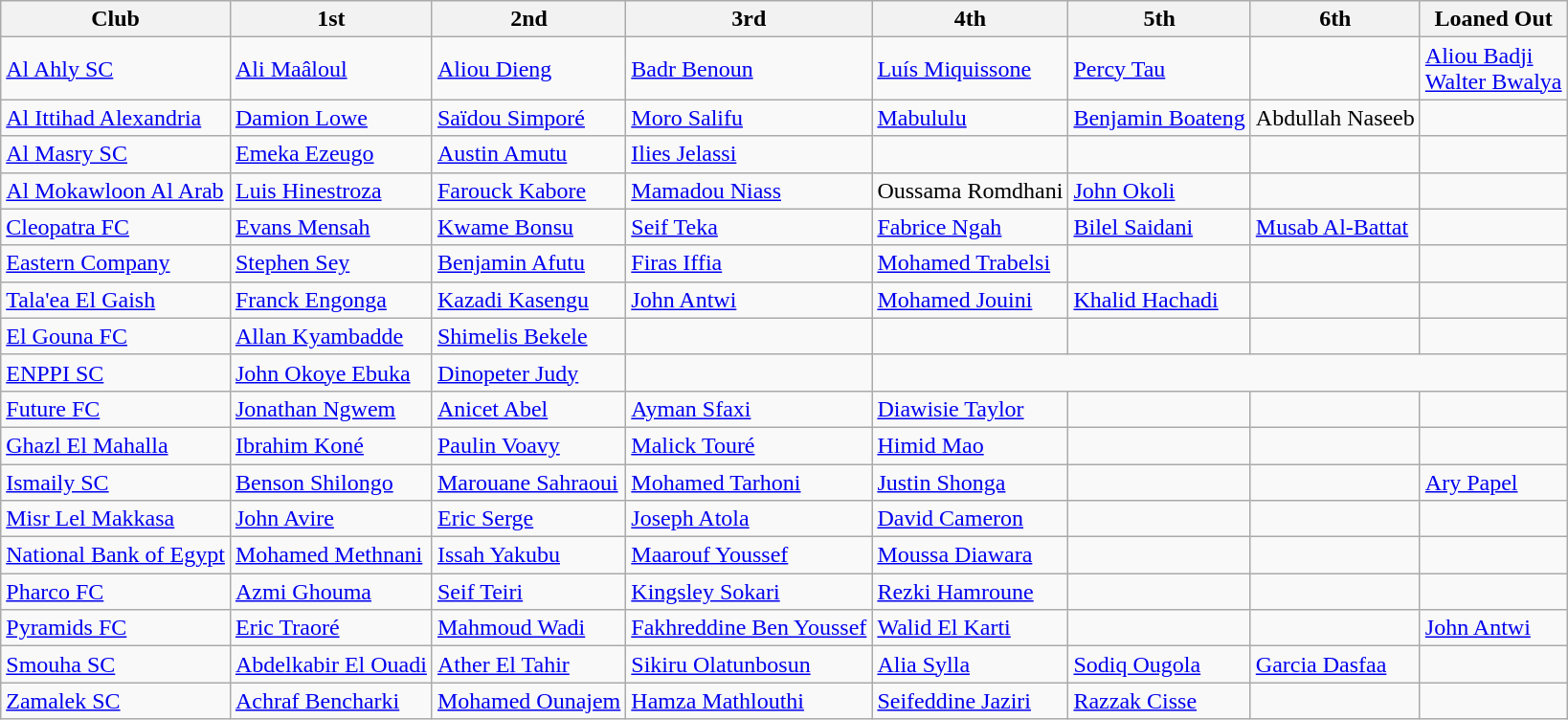<table class="wikitable">
<tr>
<th>Club</th>
<th>1st</th>
<th>2nd</th>
<th>3rd</th>
<th>4th</th>
<th>5th</th>
<th>6th</th>
<th>Loaned Out</th>
</tr>
<tr>
<td><a href='#'>Al Ahly SC</a></td>
<td> <a href='#'>Ali Maâloul</a></td>
<td> <a href='#'>Aliou Dieng</a></td>
<td> <a href='#'>Badr Benoun</a></td>
<td> <a href='#'>Luís Miquissone</a></td>
<td> <a href='#'>Percy Tau</a></td>
<td></td>
<td> <a href='#'>Aliou Badji</a><br> <a href='#'>Walter Bwalya</a></td>
</tr>
<tr>
<td><a href='#'>Al Ittihad Alexandria</a></td>
<td> <a href='#'>Damion Lowe</a></td>
<td> <a href='#'>Saïdou Simporé</a></td>
<td> <a href='#'>Moro Salifu</a></td>
<td> <a href='#'>Mabululu</a></td>
<td> <a href='#'>Benjamin Boateng</a></td>
<td> Abdullah Naseeb</td>
<td></td>
</tr>
<tr>
<td><a href='#'>Al Masry SC</a></td>
<td> <a href='#'>Emeka Ezeugo</a></td>
<td> <a href='#'>Austin Amutu</a></td>
<td> <a href='#'>Ilies Jelassi</a></td>
<td></td>
<td></td>
<td></td>
<td></td>
</tr>
<tr>
<td><a href='#'>Al Mokawloon Al Arab</a></td>
<td> <a href='#'>Luis Hinestroza</a></td>
<td> <a href='#'>Farouck Kabore</a></td>
<td> <a href='#'>Mamadou Niass</a></td>
<td> Oussama Romdhani</td>
<td> <a href='#'>John Okoli</a></td>
<td></td>
<td></td>
</tr>
<tr>
<td><a href='#'>Cleopatra FC</a></td>
<td> <a href='#'>Evans Mensah</a></td>
<td> <a href='#'>Kwame Bonsu</a></td>
<td> <a href='#'>Seif Teka</a></td>
<td> <a href='#'>Fabrice Ngah</a></td>
<td> <a href='#'>Bilel Saidani</a></td>
<td> <a href='#'>Musab Al-Battat</a></td>
<td></td>
</tr>
<tr>
<td><a href='#'>Eastern Company</a></td>
<td> <a href='#'>Stephen Sey</a></td>
<td> <a href='#'>Benjamin Afutu</a></td>
<td> <a href='#'>Firas Iffia</a></td>
<td> <a href='#'>Mohamed Trabelsi</a></td>
<td></td>
<td></td>
<td></td>
</tr>
<tr>
<td><a href='#'>Tala'ea El Gaish</a></td>
<td> <a href='#'>Franck Engonga</a></td>
<td> <a href='#'>Kazadi Kasengu</a></td>
<td> <a href='#'>John Antwi</a></td>
<td> <a href='#'>Mohamed Jouini</a></td>
<td> <a href='#'>Khalid Hachadi</a></td>
<td></td>
<td></td>
</tr>
<tr>
<td><a href='#'>El Gouna FC</a></td>
<td> <a href='#'>Allan Kyambadde</a></td>
<td> <a href='#'>Shimelis Bekele</a></td>
<td></td>
<td></td>
<td></td>
<td></td>
<td></td>
</tr>
<tr>
<td><a href='#'>ENPPI SC</a></td>
<td> <a href='#'>John Okoye Ebuka</a></td>
<td> <a href='#'>Dinopeter Judy</a></td>
<td></td>
</tr>
<tr>
<td><a href='#'>Future FC</a></td>
<td> <a href='#'>Jonathan Ngwem</a></td>
<td> <a href='#'>Anicet Abel</a></td>
<td> <a href='#'>Ayman Sfaxi</a></td>
<td> <a href='#'>Diawisie Taylor</a></td>
<td></td>
<td></td>
<td></td>
</tr>
<tr>
<td><a href='#'>Ghazl El Mahalla</a></td>
<td> <a href='#'>Ibrahim Koné</a></td>
<td> <a href='#'>Paulin Voavy</a></td>
<td> <a href='#'>Malick Touré</a></td>
<td> <a href='#'>Himid Mao</a></td>
<td></td>
<td></td>
<td></td>
</tr>
<tr>
<td><a href='#'>Ismaily SC</a></td>
<td> <a href='#'>Benson Shilongo</a></td>
<td> <a href='#'>Marouane Sahraoui</a></td>
<td> <a href='#'>Mohamed Tarhoni</a></td>
<td> <a href='#'>Justin Shonga</a></td>
<td></td>
<td></td>
<td> <a href='#'>Ary Papel</a></td>
</tr>
<tr>
<td><a href='#'>Misr Lel Makkasa</a></td>
<td> <a href='#'>John Avire</a></td>
<td> <a href='#'>Eric Serge</a></td>
<td> <a href='#'>Joseph Atola</a></td>
<td> <a href='#'>David Cameron</a></td>
<td></td>
<td></td>
<td></td>
</tr>
<tr>
<td><a href='#'>National Bank of Egypt</a></td>
<td> <a href='#'>Mohamed Methnani</a></td>
<td> <a href='#'>Issah Yakubu</a></td>
<td> <a href='#'>Maarouf Youssef</a></td>
<td> <a href='#'>Moussa Diawara</a></td>
<td></td>
<td></td>
<td></td>
</tr>
<tr>
<td><a href='#'>Pharco FC</a></td>
<td> <a href='#'>Azmi Ghouma</a></td>
<td> <a href='#'>Seif Teiri</a></td>
<td> <a href='#'>Kingsley Sokari</a></td>
<td> <a href='#'>Rezki Hamroune</a></td>
<td></td>
<td></td>
<td></td>
</tr>
<tr>
<td><a href='#'>Pyramids FC</a></td>
<td> <a href='#'>Eric Traoré</a></td>
<td> <a href='#'>Mahmoud Wadi</a></td>
<td> <a href='#'>Fakhreddine Ben Youssef</a></td>
<td> <a href='#'>Walid El Karti</a></td>
<td></td>
<td></td>
<td> <a href='#'>John Antwi</a></td>
</tr>
<tr>
<td><a href='#'>Smouha SC</a></td>
<td> <a href='#'>Abdelkabir El Ouadi</a></td>
<td> <a href='#'>Ather El Tahir</a></td>
<td> <a href='#'>Sikiru Olatunbosun</a></td>
<td> <a href='#'>Alia Sylla</a></td>
<td> <a href='#'>Sodiq Ougola</a></td>
<td> <a href='#'>Garcia Dasfaa</a></td>
<td></td>
</tr>
<tr>
<td><a href='#'>Zamalek SC</a></td>
<td> <a href='#'>Achraf Bencharki</a></td>
<td> <a href='#'>Mohamed Ounajem</a></td>
<td> <a href='#'>Hamza Mathlouthi</a></td>
<td> <a href='#'>Seifeddine Jaziri</a></td>
<td> <a href='#'>Razzak Cisse</a></td>
<td></td>
<td></td>
</tr>
</table>
